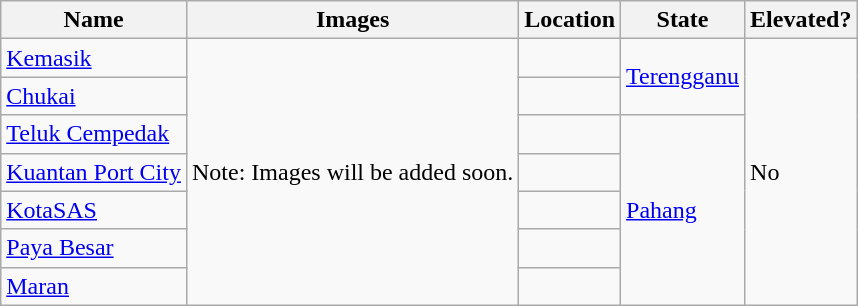<table class="wikitable">
<tr>
<th>Name</th>
<th>Images</th>
<th>Location</th>
<th>State</th>
<th>Elevated?</th>
</tr>
<tr>
<td><a href='#'>Kemasik</a></td>
<td rowspan="7">Note: Images will be added soon.</td>
<td></td>
<td rowspan="2"><a href='#'>Terengganu</a></td>
<td rowspan="7">No</td>
</tr>
<tr>
<td><a href='#'>Chukai</a></td>
<td></td>
</tr>
<tr>
<td><a href='#'>Teluk Cempedak</a></td>
<td></td>
<td rowspan="5"><a href='#'>Pahang</a></td>
</tr>
<tr>
<td><a href='#'>Kuantan Port City</a></td>
<td></td>
</tr>
<tr>
<td><a href='#'>KotaSAS</a></td>
<td></td>
</tr>
<tr>
<td><a href='#'>Paya Besar</a></td>
<td></td>
</tr>
<tr>
<td><a href='#'>Maran</a></td>
<td></td>
</tr>
</table>
